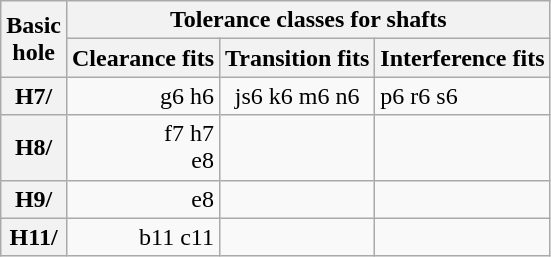<table class="wikitable">
<tr>
<th rowspan=2>Basic<br>hole</th>
<th colspan=3>Tolerance classes for shafts</th>
</tr>
<tr>
<th>Clearance fits</th>
<th>Transition fits</th>
<th>Interference fits</th>
</tr>
<tr>
<th scope="row">H7/</th>
<td align=right>g6 h6</td>
<td align=center>js6 k6 m6 n6</td>
<td>p6 r6 s6</td>
</tr>
<tr>
<th scope="row">H8/</th>
<td align=right>f7 h7 <br> e8</td>
<td></td>
<td></td>
</tr>
<tr>
<th scope="row">H9/</th>
<td align=right>e8</td>
<td></td>
<td></td>
</tr>
<tr>
<th scope="row">H11/</th>
<td align=right>b11 c11</td>
<td></td>
<td></td>
</tr>
</table>
